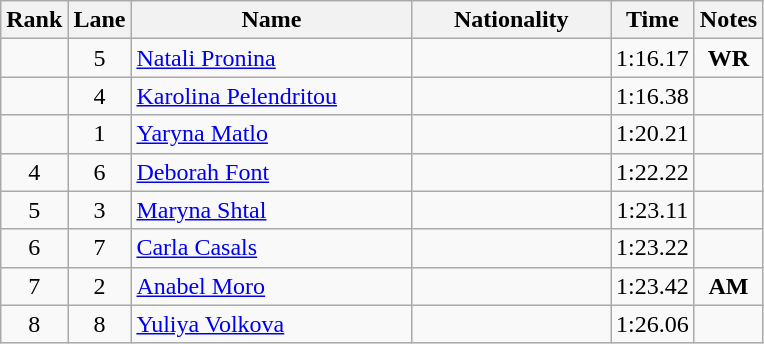<table class="wikitable sortable" style="text-align:center">
<tr>
<th>Rank</th>
<th>Lane</th>
<th style="width:180px">Name</th>
<th style="width:125px">Nationality</th>
<th>Time</th>
<th>Notes</th>
</tr>
<tr>
<td></td>
<td>5</td>
<td style="text-align:left;"><a href='#'>Natali Pronina</a></td>
<td style="text-align:left;"></td>
<td>1:16.17</td>
<td><strong>WR</strong></td>
</tr>
<tr>
<td></td>
<td>4</td>
<td style="text-align:left;"><a href='#'>Karolina Pelendritou</a></td>
<td style="text-align:left;"></td>
<td>1:16.38</td>
<td></td>
</tr>
<tr>
<td></td>
<td>1</td>
<td style="text-align:left;"><a href='#'>Yaryna Matlo</a></td>
<td style="text-align:left;"></td>
<td>1:20.21</td>
<td></td>
</tr>
<tr>
<td>4</td>
<td>6</td>
<td style="text-align:left;"><a href='#'>Deborah Font</a></td>
<td style="text-align:left;"></td>
<td>1:22.22</td>
<td></td>
</tr>
<tr>
<td>5</td>
<td>3</td>
<td style="text-align:left;"><a href='#'>Maryna Shtal</a></td>
<td style="text-align:left;"></td>
<td>1:23.11</td>
<td></td>
</tr>
<tr>
<td>6</td>
<td>7</td>
<td style="text-align:left;"><a href='#'>Carla Casals</a></td>
<td style="text-align:left;"></td>
<td>1:23.22</td>
<td></td>
</tr>
<tr>
<td>7</td>
<td>2</td>
<td style="text-align:left;"><a href='#'>Anabel Moro</a></td>
<td style="text-align:left;"></td>
<td>1:23.42</td>
<td><strong>AM</strong></td>
</tr>
<tr>
<td>8</td>
<td>8</td>
<td style="text-align:left;"><a href='#'>Yuliya Volkova</a></td>
<td style="text-align:left;"></td>
<td>1:26.06</td>
<td></td>
</tr>
</table>
